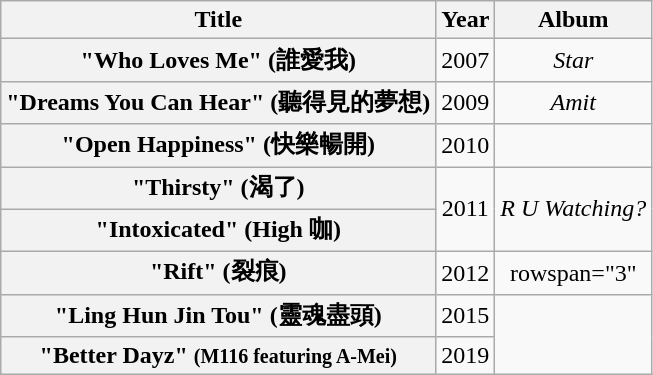<table class="wikitable plainrowheaders" style="text-align:center;">
<tr>
<th rowspan="1" scope="col">Title</th>
<th rowspan="1" scope="col">Year</th>
<th rowspan="1" scope="col">Album</th>
</tr>
<tr>
<th scope="row">"Who Loves Me" (誰愛我)</th>
<td>2007</td>
<td><em>Star</em></td>
</tr>
<tr>
<th scope="row">"Dreams You Can Hear" (聽得見的夢想)</th>
<td>2009</td>
<td><em>Amit</em></td>
</tr>
<tr>
<th scope="row">"Open Happiness" (快樂暢開)</th>
<td>2010</td>
<td></td>
</tr>
<tr>
<th scope="row">"Thirsty" (渴了)</th>
<td rowspan="2">2011</td>
<td rowspan="2"><em>R U Watching?</em></td>
</tr>
<tr>
<th scope="row">"Intoxicated" (High 咖)</th>
</tr>
<tr>
<th scope="row">"Rift" (裂痕)</th>
<td>2012</td>
<td>rowspan="3" </td>
</tr>
<tr>
<th scope="row">"Ling Hun Jin Tou" (靈魂盡頭)</th>
<td>2015</td>
</tr>
<tr>
<th scope="row">"Better Dayz" <small>(M116 featuring A-Mei)</small></th>
<td>2019</td>
</tr>
</table>
